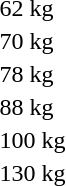<table>
<tr>
<td>62 kg</td>
<td></td>
<td></td>
<td></td>
</tr>
<tr>
<td rowspan=2>70 kg</td>
<td rowspan=2></td>
<td rowspan=2></td>
<td></td>
</tr>
<tr>
<td></td>
</tr>
<tr>
<td rowspan=2>78 kg</td>
<td rowspan=2></td>
<td rowspan=2></td>
<td></td>
</tr>
<tr>
<td></td>
</tr>
<tr>
<td rowspan=2>88 kg</td>
<td rowspan=2></td>
<td rowspan=2></td>
<td></td>
</tr>
<tr>
<td></td>
</tr>
<tr>
<td rowspan=2>100 kg</td>
<td rowspan=2></td>
<td rowspan=2></td>
<td></td>
</tr>
<tr>
<td></td>
</tr>
<tr>
<td>130 kg</td>
<td></td>
<td></td>
<td></td>
</tr>
</table>
